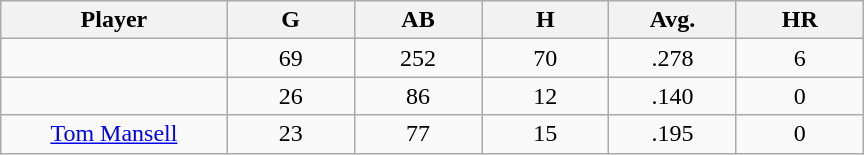<table class="wikitable sortable">
<tr>
<th bgcolor="#DDDDFF" width="16%">Player</th>
<th bgcolor="#DDDDFF" width="9%">G</th>
<th bgcolor="#DDDDFF" width="9%">AB</th>
<th bgcolor="#DDDDFF" width="9%">H</th>
<th bgcolor="#DDDDFF" width="9%">Avg.</th>
<th bgcolor="#DDDDFF" width="9%">HR</th>
</tr>
<tr align="center">
<td></td>
<td>69</td>
<td>252</td>
<td>70</td>
<td>.278</td>
<td>6</td>
</tr>
<tr align="center">
<td></td>
<td>26</td>
<td>86</td>
<td>12</td>
<td>.140</td>
<td>0</td>
</tr>
<tr align="center">
<td><a href='#'>Tom Mansell</a></td>
<td>23</td>
<td>77</td>
<td>15</td>
<td>.195</td>
<td>0</td>
</tr>
</table>
